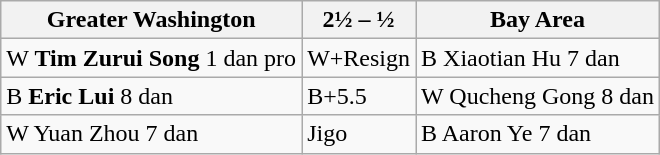<table class="wikitable">
<tr>
<th>Greater Washington</th>
<th>2½ – ½</th>
<th>Bay Area</th>
</tr>
<tr>
<td>W <strong>Tim Zurui Song</strong> 1 dan pro</td>
<td>W+Resign</td>
<td>B Xiaotian Hu 7 dan</td>
</tr>
<tr>
<td>B <strong>Eric Lui</strong> 8 dan</td>
<td>B+5.5</td>
<td>W Qucheng Gong 8 dan</td>
</tr>
<tr>
<td>W Yuan Zhou 7 dan</td>
<td>Jigo</td>
<td>B Aaron Ye 7 dan</td>
</tr>
</table>
